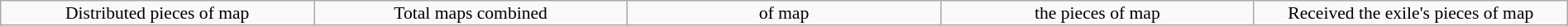<table class="wikitable" style="text-align:center; font-size:90%; width:100%; line-height:13px;">
<tr>
<td style="width:15%"> Distributed pieces of map</td>
<td style="width:15%"> Total maps combined</td>
<td style="width:15%">  of map<br></td>
<td style="width:15%"> the pieces of map<br></td>
<td style="width:15%"> Received the exile's pieces of map<br></td>
</tr>
</table>
